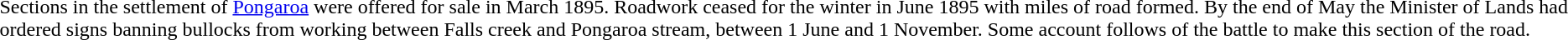<table>
<tr>
<td><br>Sections in the settlement of <a href='#'>Pongaroa</a> were offered for sale in March 1895. Roadwork ceased for the winter in June 1895 with  miles of road formed. By the end of May the Minister of Lands had ordered signs banning bullocks from working between Falls creek and Pongaroa stream, between 1 June and 1 November. Some account follows of the battle to make this section of the road.</td>
</tr>
</table>
